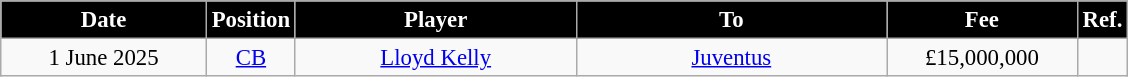<table class="wikitable" style="text-align:center;font-size:95%">
<tr>
<th style="background:black;color:#FFFFFF;width:130px">Date</th>
<th style="background:black;color:#FFFFFF;width:50px">Position</th>
<th style="background:black;color:#FFFFFF;width:180px">Player</th>
<th style="background:black;color:#FFFFFF;width:200px">To</th>
<th style="background:black;color:#FFFFFF;width:120px">Fee</th>
<th style="background:black;color:#FFFFFF;width:25px">Ref.</th>
</tr>
<tr>
<td>1 June 2025</td>
<td><a href='#'>CB</a></td>
<td> <a href='#'>Lloyd Kelly</a></td>
<td> <a href='#'>Juventus</a></td>
<td>£15,000,000</td>
<td></td>
</tr>
</table>
